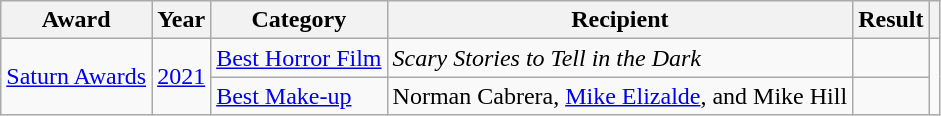<table class="wikitable plainrowheaders sortable">
<tr>
<th scope="col">Award</th>
<th scope="col">Year</th>
<th scope="col">Category</th>
<th scope="col">Recipient</th>
<th scope="col">Result</th>
<th scope="col"></th>
</tr>
<tr>
<td rowspan="2"><a href='#'>Saturn Awards</a></td>
<td rowspan="2"><a href='#'>2021</a></td>
<td><a href='#'>Best Horror Film</a></td>
<td><em>Scary Stories to Tell in the Dark</em></td>
<td></td>
<td rowspan="2"></td>
</tr>
<tr>
<td><a href='#'>Best Make-up</a></td>
<td>Norman Cabrera, <a href='#'>Mike Elizalde</a>, and Mike Hill</td>
<td></td>
</tr>
</table>
